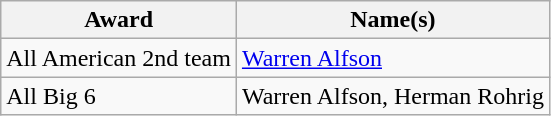<table class="wikitable">
<tr>
<th>Award</th>
<th>Name(s)</th>
</tr>
<tr>
<td>All American 2nd team</td>
<td><a href='#'>Warren Alfson</a></td>
</tr>
<tr>
<td>All Big 6</td>
<td>Warren Alfson, Herman Rohrig</td>
</tr>
</table>
